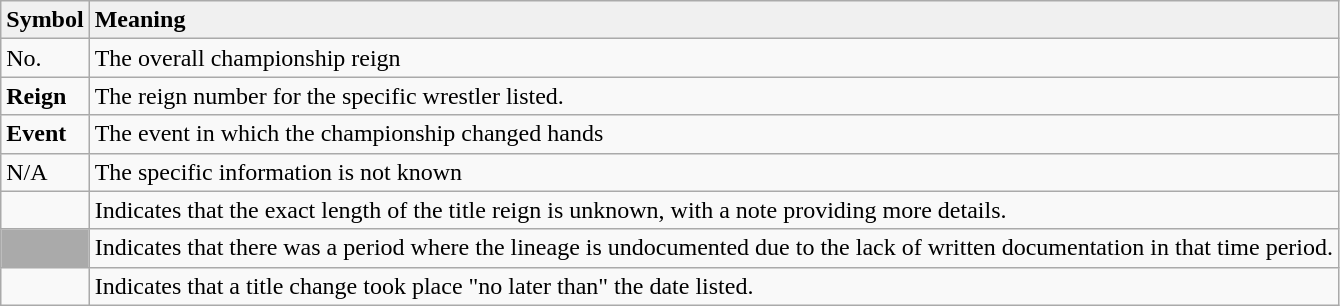<table class="wikitable">
<tr>
<td style="background: #f0f0f0;"><strong>Symbol</strong></td>
<td style="background: #f0f0f0;"><strong>Meaning</strong></td>
</tr>
<tr>
<td>No.</td>
<td>The overall championship reign</td>
</tr>
<tr>
<td><strong>Reign</strong></td>
<td>The reign number for the specific wrestler listed.</td>
</tr>
<tr>
<td><strong>Event</strong></td>
<td>The event in which the championship changed hands</td>
</tr>
<tr>
<td>N/A</td>
<td>The specific information is not known</td>
</tr>
<tr>
<td></td>
<td>Indicates that the exact length of the title reign is unknown, with a note providing more details.</td>
</tr>
<tr>
<td style="background: #aaaaaa;"> </td>
<td>Indicates that there was a period where the lineage is undocumented due to the lack of written documentation in that time period.</td>
</tr>
<tr>
<td></td>
<td>Indicates that a title change took place "no later than" the date listed.</td>
</tr>
</table>
